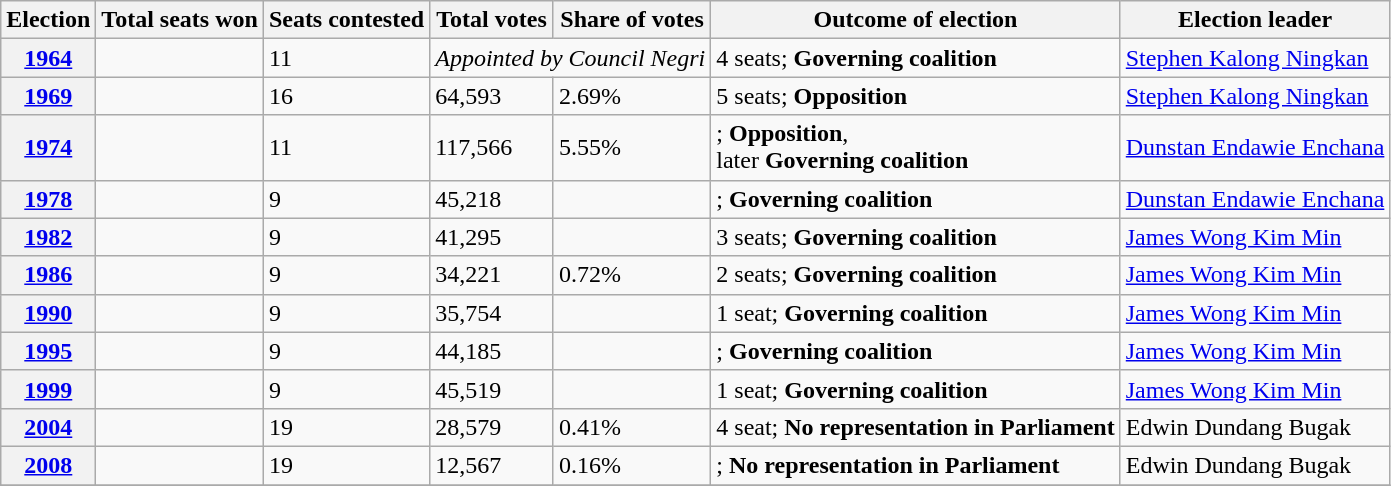<table class="wikitable">
<tr>
<th>Election</th>
<th>Total seats won</th>
<th>Seats contested</th>
<th>Total votes</th>
<th>Share of votes</th>
<th>Outcome of election</th>
<th>Election leader</th>
</tr>
<tr>
<th><a href='#'>1964</a></th>
<td></td>
<td>11</td>
<td colspan="2"><em>Appointed by Council Negri</em></td>
<td>4 seats;  <strong>Governing coalition <br></strong></td>
<td><a href='#'>Stephen Kalong Ningkan</a></td>
</tr>
<tr>
<th><a href='#'>1969</a></th>
<td></td>
<td>16</td>
<td>64,593</td>
<td>2.69%</td>
<td>5 seats;  <strong>Opposition</strong></td>
<td><a href='#'>Stephen Kalong Ningkan</a></td>
</tr>
<tr>
<th><a href='#'>1974</a></th>
<td></td>
<td>11</td>
<td>117,566</td>
<td>5.55%</td>
<td>;  <strong>Opposition</strong>,<br>later <strong>Governing coalition</strong> <br></td>
<td><a href='#'>Dunstan Endawie Enchana</a></td>
</tr>
<tr>
<th><a href='#'>1978</a></th>
<td></td>
<td>9</td>
<td>45,218</td>
<td></td>
<td>; <strong>Governing coalition</strong> <br></td>
<td><a href='#'>Dunstan Endawie Enchana</a></td>
</tr>
<tr>
<th><a href='#'>1982</a></th>
<td></td>
<td>9</td>
<td>41,295</td>
<td></td>
<td>3 seats;  <strong>Governing coalition</strong> <br></td>
<td><a href='#'>James Wong Kim Min</a></td>
</tr>
<tr>
<th><a href='#'>1986</a></th>
<td></td>
<td>9</td>
<td>34,221</td>
<td>0.72%</td>
<td>2 seats; <strong>Governing coalition</strong> <br></td>
<td><a href='#'>James Wong Kim Min</a></td>
</tr>
<tr>
<th><a href='#'>1990</a></th>
<td></td>
<td>9</td>
<td>35,754</td>
<td></td>
<td>1 seat; <strong>Governing coalition</strong> <br></td>
<td><a href='#'>James Wong Kim Min</a></td>
</tr>
<tr>
<th><a href='#'>1995</a></th>
<td></td>
<td>9</td>
<td>44,185</td>
<td></td>
<td>; <strong>Governing coalition</strong> <br></td>
<td><a href='#'>James Wong Kim Min</a></td>
</tr>
<tr>
<th><a href='#'>1999</a></th>
<td></td>
<td>9</td>
<td>45,519</td>
<td></td>
<td>1 seat; <strong>Governing coalition</strong> <br></td>
<td><a href='#'>James Wong Kim Min</a></td>
</tr>
<tr>
<th><a href='#'>2004</a></th>
<td></td>
<td>19</td>
<td>28,579</td>
<td>0.41%</td>
<td>4 seat; <strong>No representation in Parliament</strong></td>
<td>Edwin Dundang Bugak</td>
</tr>
<tr>
<th><a href='#'>2008</a></th>
<td></td>
<td>19</td>
<td>12,567</td>
<td>0.16%</td>
<td>; <strong>No representation in Parliament</strong></td>
<td>Edwin Dundang Bugak</td>
</tr>
<tr>
</tr>
</table>
